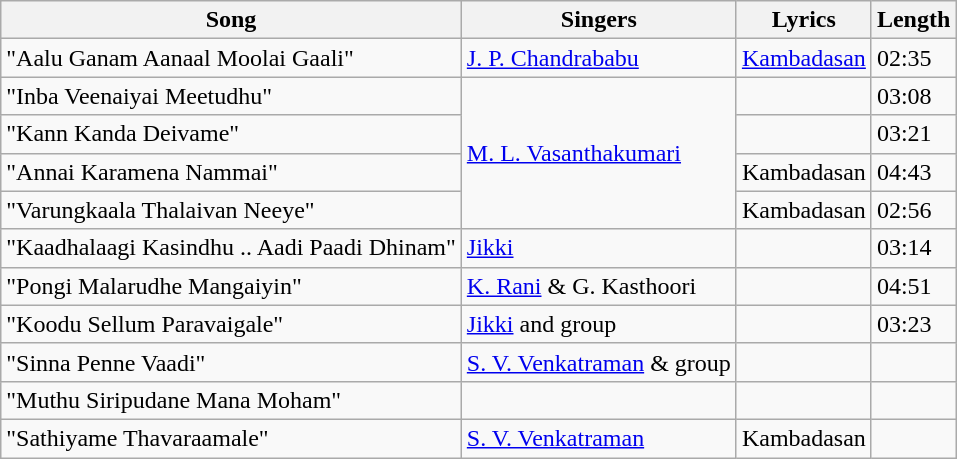<table class="wikitable">
<tr>
<th>Song</th>
<th>Singers</th>
<th>Lyrics</th>
<th>Length</th>
</tr>
<tr>
<td>"Aalu Ganam Aanaal Moolai Gaali"</td>
<td><a href='#'>J. P. Chandrababu</a></td>
<td><a href='#'>Kambadasan</a></td>
<td>02:35</td>
</tr>
<tr>
<td>"Inba Veenaiyai Meetudhu"</td>
<td rowspan=4><a href='#'>M. L. Vasanthakumari</a></td>
<td></td>
<td>03:08</td>
</tr>
<tr>
<td>"Kann Kanda Deivame"</td>
<td></td>
<td>03:21</td>
</tr>
<tr>
<td>"Annai Karamena Nammai"</td>
<td>Kambadasan</td>
<td>04:43</td>
</tr>
<tr>
<td>"Varungkaala Thalaivan Neeye"</td>
<td>Kambadasan</td>
<td>02:56</td>
</tr>
<tr>
<td>"Kaadhalaagi Kasindhu .. Aadi Paadi Dhinam"</td>
<td><a href='#'>Jikki</a></td>
<td></td>
<td>03:14</td>
</tr>
<tr>
<td>"Pongi Malarudhe Mangaiyin"</td>
<td><a href='#'>K. Rani</a> & G. Kasthoori</td>
<td></td>
<td>04:51</td>
</tr>
<tr>
<td>"Koodu Sellum Paravaigale"</td>
<td><a href='#'>Jikki</a> and group</td>
<td></td>
<td>03:23</td>
</tr>
<tr>
<td>"Sinna Penne Vaadi"</td>
<td><a href='#'>S. V. Venkatraman</a> & group</td>
<td></td>
<td></td>
</tr>
<tr>
<td>"Muthu Siripudane Mana Moham"</td>
<td></td>
<td></td>
<td></td>
</tr>
<tr>
<td>"Sathiyame Thavaraamale"</td>
<td><a href='#'>S. V. Venkatraman</a></td>
<td>Kambadasan</td>
<td></td>
</tr>
</table>
